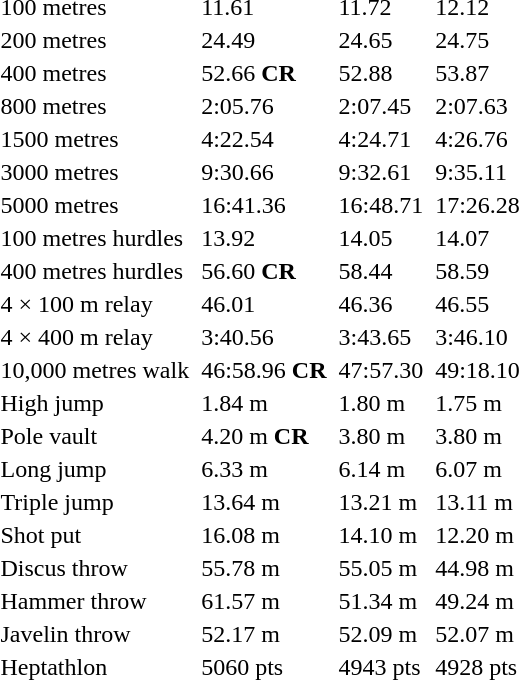<table>
<tr>
<td>100 metres</td>
<td></td>
<td>11.61</td>
<td></td>
<td>11.72</td>
<td></td>
<td>12.12</td>
</tr>
<tr>
<td>200 metres</td>
<td></td>
<td>24.49</td>
<td></td>
<td>24.65</td>
<td></td>
<td>24.75</td>
</tr>
<tr>
<td>400 metres</td>
<td></td>
<td>52.66 <strong>CR</strong></td>
<td></td>
<td>52.88</td>
<td></td>
<td>53.87</td>
</tr>
<tr>
<td>800 metres</td>
<td></td>
<td>2:05.76</td>
<td></td>
<td>2:07.45</td>
<td></td>
<td>2:07.63</td>
</tr>
<tr>
<td>1500 metres</td>
<td></td>
<td>4:22.54</td>
<td></td>
<td>4:24.71</td>
<td></td>
<td>4:26.76</td>
</tr>
<tr>
<td>3000 metres</td>
<td></td>
<td>9:30.66</td>
<td></td>
<td>9:32.61</td>
<td></td>
<td>9:35.11</td>
</tr>
<tr>
<td>5000 metres</td>
<td></td>
<td>16:41.36</td>
<td></td>
<td>16:48.71</td>
<td></td>
<td>17:26.28</td>
</tr>
<tr>
<td>100 metres hurdles</td>
<td></td>
<td>13.92</td>
<td></td>
<td>14.05</td>
<td></td>
<td>14.07</td>
</tr>
<tr>
<td>400 metres hurdles</td>
<td></td>
<td>56.60 <strong>CR</strong></td>
<td></td>
<td>58.44</td>
<td></td>
<td>58.59</td>
</tr>
<tr>
<td>4 × 100 m relay</td>
<td></td>
<td>46.01</td>
<td></td>
<td>46.36</td>
<td></td>
<td>46.55</td>
</tr>
<tr>
<td>4 × 400 m relay</td>
<td></td>
<td>3:40.56</td>
<td></td>
<td>3:43.65</td>
<td></td>
<td>3:46.10</td>
</tr>
<tr>
<td>10,000 metres walk</td>
<td></td>
<td>46:58.96 <strong>CR</strong></td>
<td></td>
<td>47:57.30</td>
<td></td>
<td>49:18.10</td>
</tr>
<tr>
<td>High jump</td>
<td></td>
<td>1.84 m</td>
<td></td>
<td>1.80 m</td>
<td></td>
<td>1.75 m</td>
</tr>
<tr>
<td>Pole vault</td>
<td></td>
<td>4.20 m <strong>CR</strong></td>
<td></td>
<td>3.80 m</td>
<td></td>
<td>3.80 m</td>
</tr>
<tr>
<td>Long jump</td>
<td></td>
<td>6.33 m</td>
<td></td>
<td>6.14 m</td>
<td></td>
<td>6.07 m</td>
</tr>
<tr>
<td>Triple jump</td>
<td></td>
<td>13.64 m</td>
<td></td>
<td>13.21 m</td>
<td></td>
<td>13.11 m</td>
</tr>
<tr>
<td>Shot put</td>
<td></td>
<td>16.08 m</td>
<td></td>
<td>14.10 m</td>
<td></td>
<td>12.20 m</td>
</tr>
<tr>
<td>Discus throw</td>
<td></td>
<td>55.78 m</td>
<td></td>
<td>55.05 m</td>
<td></td>
<td>44.98 m</td>
</tr>
<tr>
<td>Hammer throw</td>
<td></td>
<td>61.57 m</td>
<td></td>
<td>51.34 m</td>
<td></td>
<td>49.24 m</td>
</tr>
<tr>
<td>Javelin throw</td>
<td></td>
<td>52.17 m</td>
<td></td>
<td>52.09 m</td>
<td></td>
<td>52.07 m</td>
</tr>
<tr>
<td>Heptathlon</td>
<td></td>
<td>5060 pts</td>
<td></td>
<td>4943 pts</td>
<td></td>
<td>4928 pts</td>
</tr>
</table>
